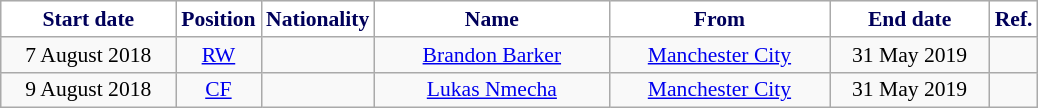<table class="wikitable"  style="text-align:center; font-size:90%; ">
<tr>
<th style="background:#fff; color:#00005a; width:110px;">Start date</th>
<th style="background:#fff; color:#00005a; width:50px;">Position</th>
<th style="background:#fff; color:#00005a; width:50px;">Nationality</th>
<th style="background:#fff; color:#00005a; width:150px;">Name</th>
<th style="background:#fff; color:#00005a; width:140px;">From</th>
<th style="background:#fff; color:#00005a; width:100px;">End date</th>
<th style="background:#fff; color:#00005a; width:25px;">Ref.</th>
</tr>
<tr>
<td>7 August 2018</td>
<td><a href='#'>RW</a></td>
<td></td>
<td><a href='#'>Brandon Barker</a></td>
<td><a href='#'>Manchester City</a></td>
<td>31 May 2019</td>
<td></td>
</tr>
<tr>
<td>9 August 2018</td>
<td><a href='#'>CF</a></td>
<td></td>
<td><a href='#'>Lukas Nmecha</a></td>
<td><a href='#'>Manchester City</a></td>
<td>31 May 2019</td>
<td></td>
</tr>
</table>
